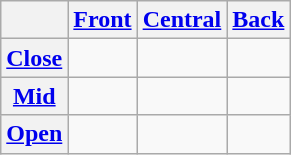<table class="wikitable" style="text-align: center;">
<tr>
<th></th>
<th><a href='#'>Front</a></th>
<th><a href='#'>Central</a></th>
<th><a href='#'>Back</a></th>
</tr>
<tr>
<th><a href='#'>Close</a></th>
<td></td>
<td></td>
<td></td>
</tr>
<tr>
<th><a href='#'>Mid</a></th>
<td></td>
<td></td>
<td></td>
</tr>
<tr>
<th><a href='#'>Open</a></th>
<td></td>
<td></td>
<td></td>
</tr>
</table>
